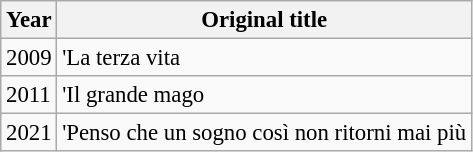<table class="wikitable sortable" style="font-size: 95%">
<tr>
<th>Year</th>
<th>Original title</th>
</tr>
<tr>
<td>2009</td>
<td>'La terza vita</td>
</tr>
<tr>
<td>2011</td>
<td>'Il grande mago</td>
</tr>
<tr>
<td>2021</td>
<td>'Penso che un sogno così non ritorni mai più</td>
</tr>
</table>
